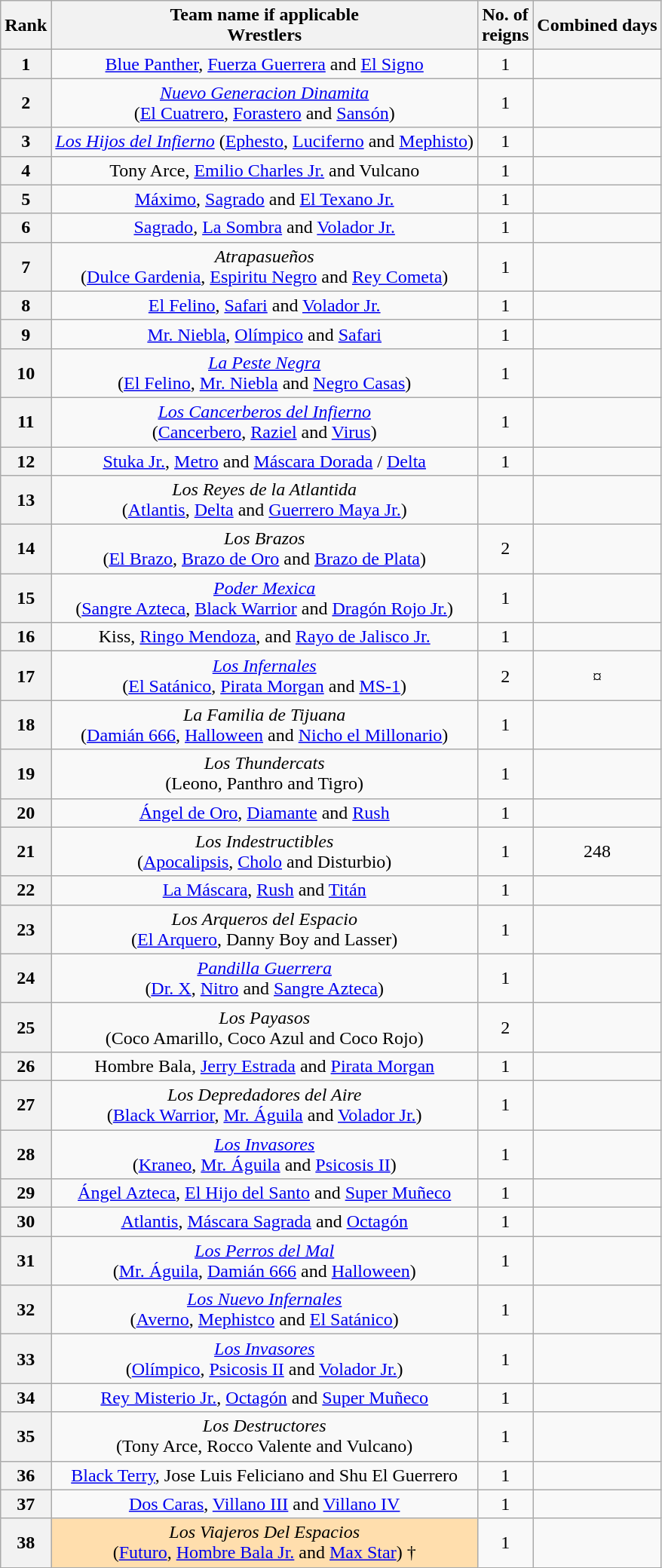<table class="wikitable sortable" style="text-align: center">
<tr>
<th data-sort-type="number">Rank</th>
<th class="unsortable">Team name if applicable<br>Wrestlers</th>
<th data-sort-type="number">No. of<br>reigns</th>
<th data-sort-type="number">Combined days</th>
</tr>
<tr>
<th>1</th>
<td><a href='#'>Blue Panther</a>, <a href='#'>Fuerza Guerrera</a> and <a href='#'>El Signo</a></td>
<td>1</td>
<td></td>
</tr>
<tr>
<th>2</th>
<td><em><a href='#'>Nuevo Generacion Dinamita</a></em><br>(<a href='#'>El Cuatrero</a>, <a href='#'>Forastero</a> and <a href='#'>Sansón</a>)</td>
<td>1</td>
<td></td>
</tr>
<tr>
<th>3</th>
<td><em><a href='#'>Los Hijos del Infierno</a></em> (<a href='#'>Ephesto</a>, <a href='#'>Luciferno</a> and <a href='#'>Mephisto</a>)</td>
<td>1</td>
<td></td>
</tr>
<tr>
<th>4</th>
<td>Tony Arce, <a href='#'>Emilio Charles Jr.</a> and Vulcano</td>
<td>1</td>
<td></td>
</tr>
<tr>
<th>5</th>
<td><a href='#'>Máximo</a>, <a href='#'>Sagrado</a> and <a href='#'>El Texano Jr.</a></td>
<td>1</td>
<td></td>
</tr>
<tr>
<th>6</th>
<td><a href='#'>Sagrado</a>, <a href='#'>La Sombra</a> and <a href='#'>Volador Jr.</a></td>
<td>1</td>
<td></td>
</tr>
<tr>
<th>7</th>
<td><em>Atrapasueños</em><br>(<a href='#'>Dulce Gardenia</a>, <a href='#'>Espiritu Negro</a> and <a href='#'>Rey Cometa</a>)</td>
<td>1</td>
<td></td>
</tr>
<tr>
<th>8</th>
<td><a href='#'>El Felino</a>, <a href='#'>Safari</a> and <a href='#'>Volador Jr.</a></td>
<td>1</td>
<td></td>
</tr>
<tr>
<th>9</th>
<td><a href='#'>Mr. Niebla</a>, <a href='#'>Olímpico</a> and <a href='#'>Safari</a></td>
<td>1</td>
<td></td>
</tr>
<tr>
<th>10</th>
<td><em><a href='#'>La Peste Negra</a></em><br>(<a href='#'>El Felino</a>, <a href='#'>Mr. Niebla</a> and <a href='#'>Negro Casas</a>)</td>
<td>1</td>
<td></td>
</tr>
<tr>
<th>11</th>
<td><em><a href='#'>Los Cancerberos del Infierno</a></em><br>(<a href='#'>Cancerbero</a>, <a href='#'>Raziel</a> and <a href='#'>Virus</a>)</td>
<td>1</td>
<td></td>
</tr>
<tr>
<th>12</th>
<td><a href='#'>Stuka Jr.</a>, <a href='#'>Metro</a> and <a href='#'>Máscara Dorada</a> / <a href='#'>Delta</a></td>
<td>1</td>
<td></td>
</tr>
<tr>
<th>13</th>
<td><em>Los Reyes de la Atlantida</em><br>(<a href='#'>Atlantis</a>, <a href='#'>Delta</a> and <a href='#'>Guerrero Maya Jr.</a>)</td>
<td></td>
<td></td>
</tr>
<tr>
<th>14</th>
<td><em>Los Brazos</em><br>(<a href='#'>El Brazo</a>, <a href='#'>Brazo de Oro</a> and <a href='#'>Brazo de Plata</a>)</td>
<td>2</td>
<td></td>
</tr>
<tr>
<th>15</th>
<td><em><a href='#'>Poder Mexica</a></em><br>(<a href='#'>Sangre Azteca</a>, <a href='#'>Black Warrior</a> and <a href='#'>Dragón Rojo Jr.</a>)</td>
<td>1</td>
<td></td>
</tr>
<tr>
<th>16</th>
<td>Kiss, <a href='#'>Ringo Mendoza</a>, and <a href='#'>Rayo de Jalisco Jr.</a></td>
<td>1</td>
<td></td>
</tr>
<tr>
<th>17</th>
<td><em><a href='#'>Los Infernales</a></em><br>(<a href='#'>El Satánico</a>, <a href='#'>Pirata Morgan</a> and <a href='#'>MS-1</a>)</td>
<td>2</td>
<td>¤</td>
</tr>
<tr>
<th>18</th>
<td><em>La Familia de Tijuana</em><br>(<a href='#'>Damián 666</a>, <a href='#'>Halloween</a> and <a href='#'>Nicho el Millonario</a>)</td>
<td>1</td>
<td></td>
</tr>
<tr>
<th>19</th>
<td><em>Los Thundercats</em><br>(Leono, Panthro and Tigro)</td>
<td>1</td>
<td></td>
</tr>
<tr>
<th>20</th>
<td><a href='#'>Ángel de Oro</a>, <a href='#'>Diamante</a> and <a href='#'>Rush</a></td>
<td>1</td>
<td></td>
</tr>
<tr>
<th>21</th>
<td><em>Los Indestructibles</em><br>(<a href='#'>Apocalipsis</a>, <a href='#'>Cholo</a> and Disturbio)</td>
<td>1</td>
<td>248</td>
</tr>
<tr>
<th>22</th>
<td><a href='#'>La Máscara</a>, <a href='#'>Rush</a> and <a href='#'>Titán</a></td>
<td>1</td>
<td></td>
</tr>
<tr>
<th>23</th>
<td><em>Los Arqueros del Espacio</em><br>(<a href='#'>El Arquero</a>, Danny Boy and Lasser)</td>
<td>1</td>
<td></td>
</tr>
<tr>
<th>24</th>
<td><em><a href='#'>Pandilla Guerrera</a></em><br>(<a href='#'>Dr. X</a>, <a href='#'>Nitro</a> and <a href='#'>Sangre Azteca</a>)</td>
<td>1</td>
<td></td>
</tr>
<tr>
<th>25</th>
<td><em>Los Payasos</em><br>(Coco Amarillo, Coco Azul and Coco Rojo)</td>
<td>2</td>
<td></td>
</tr>
<tr>
<th>26</th>
<td>Hombre Bala, <a href='#'>Jerry Estrada</a> and <a href='#'>Pirata Morgan</a></td>
<td>1</td>
<td></td>
</tr>
<tr>
<th>27</th>
<td><em>Los Depredadores del Aire</em><br>(<a href='#'>Black Warrior</a>, <a href='#'>Mr. Águila</a> and <a href='#'>Volador Jr.</a>)</td>
<td>1</td>
<td></td>
</tr>
<tr>
<th>28</th>
<td><em><a href='#'>Los Invasores</a></em><br>(<a href='#'>Kraneo</a>, <a href='#'>Mr. Águila</a> and <a href='#'>Psicosis II</a>)</td>
<td>1</td>
<td></td>
</tr>
<tr>
<th>29</th>
<td><a href='#'>Ángel Azteca</a>, <a href='#'>El Hijo del Santo</a> and <a href='#'>Super Muñeco</a></td>
<td>1</td>
<td></td>
</tr>
<tr>
<th>30</th>
<td><a href='#'>Atlantis</a>, <a href='#'>Máscara Sagrada</a> and <a href='#'>Octagón</a></td>
<td>1</td>
<td></td>
</tr>
<tr>
<th>31</th>
<td><em><a href='#'>Los Perros del Mal</a></em><br>(<a href='#'>Mr. Águila</a>, <a href='#'>Damián 666</a> and <a href='#'>Halloween</a>)</td>
<td>1</td>
<td></td>
</tr>
<tr>
<th>32</th>
<td><em><a href='#'>Los Nuevo Infernales</a></em><br>(<a href='#'>Averno</a>, <a href='#'>Mephistco</a> and <a href='#'>El Satánico</a>)</td>
<td>1</td>
<td></td>
</tr>
<tr>
<th>33</th>
<td><em><a href='#'>Los Invasores</a></em><br>(<a href='#'>Olímpico</a>, <a href='#'>Psicosis II</a> and <a href='#'>Volador Jr.</a>)</td>
<td>1</td>
<td></td>
</tr>
<tr>
<th>34</th>
<td><a href='#'>Rey Misterio Jr.</a>, <a href='#'>Octagón</a> and <a href='#'>Super Muñeco</a></td>
<td>1</td>
<td></td>
</tr>
<tr>
<th>35</th>
<td><em>Los Destructores</em><br>(Tony Arce, Rocco Valente and Vulcano)</td>
<td>1</td>
<td></td>
</tr>
<tr>
<th>36</th>
<td><a href='#'>Black Terry</a>, Jose Luis Feliciano and Shu El Guerrero</td>
<td>1</td>
<td></td>
</tr>
<tr>
<th>37</th>
<td><a href='#'>Dos Caras</a>, <a href='#'>Villano III</a> and <a href='#'>Villano IV</a></td>
<td>1</td>
<td></td>
</tr>
<tr>
<th>38</th>
<td bgcolor="#ffdead"><em>Los Viajeros Del Espacios</em><br>(<a href='#'>Futuro</a>, <a href='#'>Hombre Bala Jr.</a> and <a href='#'>Max Star</a>) †</td>
<td>1</td>
<td></td>
</tr>
</table>
